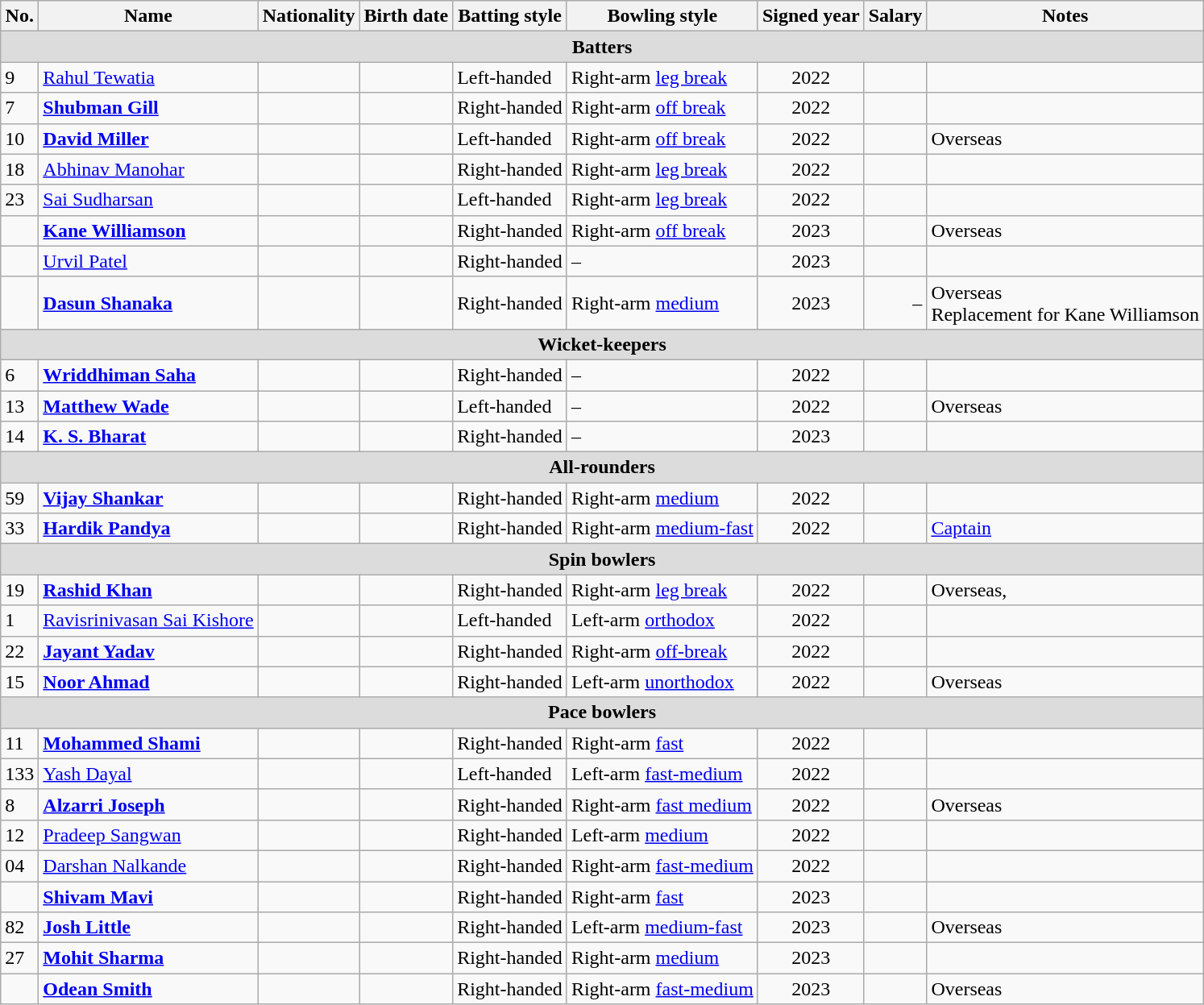<table class="wikitable">
<tr>
<th>No.</th>
<th>Name</th>
<th>Nationality</th>
<th>Birth date</th>
<th>Batting style</th>
<th>Bowling style</th>
<th>Signed year</th>
<th>Salary</th>
<th>Notes</th>
</tr>
<tr>
<th colspan="9" style="background:#dcdcdc; text-align:center;">Batters</th>
</tr>
<tr>
<td>9</td>
<td><a href='#'>Rahul Tewatia</a></td>
<td></td>
<td></td>
<td>Left-handed</td>
<td>Right-arm <a href='#'>leg break</a></td>
<td style="text-align:center;">2022</td>
<td style="text-align:right;"></td>
<td></td>
</tr>
<tr>
<td>7</td>
<td><strong><a href='#'>Shubman Gill</a></strong></td>
<td></td>
<td></td>
<td>Right-handed</td>
<td>Right-arm <a href='#'>off break</a></td>
<td style="text-align:center;">2022</td>
<td style="text-align:right;"></td>
<td></td>
</tr>
<tr>
<td>10</td>
<td><strong><a href='#'>David Miller</a></strong></td>
<td></td>
<td></td>
<td>Left-handed</td>
<td>Right-arm <a href='#'>off break</a></td>
<td style="text-align:center;">2022</td>
<td style="text-align:right;"></td>
<td>Overseas</td>
</tr>
<tr>
<td>18</td>
<td><a href='#'>Abhinav Manohar</a></td>
<td></td>
<td></td>
<td>Right-handed</td>
<td>Right-arm <a href='#'>leg break</a></td>
<td style="text-align:center;">2022</td>
<td style="text-align:right;"></td>
<td></td>
</tr>
<tr>
<td>23</td>
<td><a href='#'>Sai Sudharsan</a></td>
<td></td>
<td></td>
<td>Left-handed</td>
<td>Right-arm <a href='#'>leg break</a></td>
<td style="text-align:center;">2022</td>
<td style="text-align:right;"></td>
<td></td>
</tr>
<tr>
<td></td>
<td><strong><a href='#'>Kane Williamson</a></strong></td>
<td></td>
<td></td>
<td>Right-handed</td>
<td>Right-arm <a href='#'>off break</a></td>
<td style="text-align:center;">2023</td>
<td style="text-align:right;"></td>
<td>Overseas</td>
</tr>
<tr>
<td></td>
<td><a href='#'>Urvil Patel</a></td>
<td></td>
<td></td>
<td>Right-handed</td>
<td>–</td>
<td style="text-align:center;">2023</td>
<td style="text-align:right;"></td>
<td></td>
</tr>
<tr>
<td></td>
<td><strong><a href='#'>Dasun Shanaka</a></strong></td>
<td></td>
<td></td>
<td>Right-handed</td>
<td>Right-arm <a href='#'>medium</a></td>
<td style="text-align:center;">2023</td>
<td style="text-align:right;">–</td>
<td>Overseas <br> Replacement for Kane Williamson</td>
</tr>
<tr>
<th colspan="9" style="background:#dcdcdc; text-align:center;">Wicket-keepers</th>
</tr>
<tr>
<td>6</td>
<td><strong><a href='#'>Wriddhiman Saha</a></strong></td>
<td></td>
<td></td>
<td>Right-handed</td>
<td>–</td>
<td style="text-align:center;">2022</td>
<td style="text-align:right;"></td>
<td></td>
</tr>
<tr>
<td>13</td>
<td><strong><a href='#'>Matthew Wade</a></strong></td>
<td></td>
<td></td>
<td>Left-handed</td>
<td>–</td>
<td style="text-align:center;">2022</td>
<td style="text-align:right;"></td>
<td>Overseas</td>
</tr>
<tr>
<td>14</td>
<td><strong><a href='#'>K. S. Bharat</a></strong></td>
<td></td>
<td></td>
<td>Right-handed</td>
<td>–</td>
<td style="text-align:center;">2023</td>
<td style="text-align:right;"></td>
<td></td>
</tr>
<tr>
<th colspan="9" style="background:#dcdcdc; text-align:center;">All-rounders</th>
</tr>
<tr>
<td>59</td>
<td><strong><a href='#'>Vijay Shankar</a></strong></td>
<td></td>
<td></td>
<td>Right-handed</td>
<td>Right-arm <a href='#'>medium</a></td>
<td style="text-align:center;">2022</td>
<td style="text-align:right;"></td>
<td></td>
</tr>
<tr>
<td>33</td>
<td><strong><a href='#'>Hardik Pandya</a></strong></td>
<td></td>
<td></td>
<td>Right-handed</td>
<td>Right-arm <a href='#'>medium-fast</a></td>
<td style="text-align:center;">2022</td>
<td style="text-align:right;"></td>
<td><a href='#'>Captain</a></td>
</tr>
<tr>
<th colspan="9" style="background:#dcdcdc; text-align:center;">Spin bowlers</th>
</tr>
<tr>
<td>19</td>
<td><strong><a href='#'>Rashid Khan</a></strong></td>
<td></td>
<td></td>
<td>Right-handed</td>
<td>Right-arm <a href='#'>leg break</a></td>
<td style="text-align:center;">2022</td>
<td style="text-align:right;"></td>
<td>Overseas,</td>
</tr>
<tr>
<td>1</td>
<td><a href='#'>Ravisrinivasan Sai Kishore</a></td>
<td></td>
<td></td>
<td>Left-handed</td>
<td>Left-arm <a href='#'>orthodox</a></td>
<td style="text-align:center;">2022</td>
<td style="text-align:right;"></td>
<td></td>
</tr>
<tr>
<td>22</td>
<td><strong><a href='#'>Jayant Yadav</a></strong></td>
<td></td>
<td></td>
<td>Right-handed</td>
<td>Right-arm <a href='#'>off-break</a></td>
<td style="text-align:center;">2022</td>
<td style="text-align:right;"></td>
<td></td>
</tr>
<tr>
<td>15</td>
<td><strong><a href='#'>Noor Ahmad</a></strong></td>
<td></td>
<td></td>
<td>Right-handed</td>
<td>Left-arm <a href='#'>unorthodox</a></td>
<td style="text-align:center;">2022</td>
<td style="text-align:right;"></td>
<td>Overseas</td>
</tr>
<tr>
<th colspan="9" style="background:#dcdcdc; text-align:center;">Pace bowlers</th>
</tr>
<tr>
<td>11</td>
<td><strong><a href='#'>Mohammed Shami</a></strong></td>
<td></td>
<td></td>
<td>Right-handed</td>
<td>Right-arm <a href='#'>fast</a></td>
<td style="text-align:center;">2022</td>
<td style="text-align:right;"></td>
<td></td>
</tr>
<tr>
<td>133</td>
<td><a href='#'>Yash Dayal</a></td>
<td></td>
<td></td>
<td>Left-handed</td>
<td>Left-arm <a href='#'>fast-medium</a></td>
<td style="text-align:center;">2022</td>
<td style="text-align:right;"></td>
<td></td>
</tr>
<tr>
<td>8</td>
<td><strong><a href='#'>Alzarri Joseph</a></strong></td>
<td></td>
<td></td>
<td>Right-handed</td>
<td>Right-arm <a href='#'>fast medium</a></td>
<td style="text-align:center;">2022</td>
<td style="text-align:right;"></td>
<td>Overseas</td>
</tr>
<tr>
<td>12</td>
<td><a href='#'>Pradeep Sangwan</a></td>
<td></td>
<td></td>
<td>Right-handed</td>
<td>Left-arm <a href='#'>medium</a></td>
<td style="text-align:center;">2022</td>
<td style="text-align:right;"></td>
<td></td>
</tr>
<tr>
<td>04</td>
<td><a href='#'>Darshan Nalkande</a></td>
<td></td>
<td></td>
<td>Right-handed</td>
<td>Right-arm <a href='#'>fast-medium</a></td>
<td style="text-align:center;">2022</td>
<td style="text-align:right;"></td>
<td></td>
</tr>
<tr>
<td></td>
<td><strong><a href='#'>Shivam Mavi</a></strong></td>
<td></td>
<td></td>
<td>Right-handed</td>
<td>Right-arm <a href='#'>fast</a></td>
<td style="text-align:center;">2023</td>
<td style="text-align:right;"></td>
<td></td>
</tr>
<tr>
<td>82</td>
<td><strong><a href='#'>Josh Little</a></strong></td>
<td></td>
<td></td>
<td>Right-handed</td>
<td>Left-arm <a href='#'>medium-fast</a></td>
<td style="text-align:center;">2023</td>
<td style="text-align:right;"></td>
<td>Overseas</td>
</tr>
<tr>
<td>27</td>
<td><strong><a href='#'>Mohit Sharma</a></strong></td>
<td></td>
<td></td>
<td>Right-handed</td>
<td>Right-arm <a href='#'>medium</a></td>
<td style="text-align:center;">2023</td>
<td style="text-align:right;"></td>
<td></td>
</tr>
<tr>
<td></td>
<td><strong><a href='#'>Odean Smith</a></strong></td>
<td></td>
<td></td>
<td>Right-handed</td>
<td>Right-arm <a href='#'>fast-medium</a></td>
<td style="text-align:center;">2023</td>
<td style="text-align:right;"></td>
<td>Overseas</td>
</tr>
</table>
